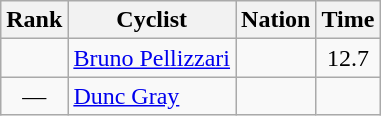<table class="wikitable sortable" style="text-align:center">
<tr>
<th>Rank</th>
<th>Cyclist</th>
<th>Nation</th>
<th>Time</th>
</tr>
<tr>
<td></td>
<td align=left><a href='#'>Bruno Pellizzari</a></td>
<td align=left></td>
<td>12.7</td>
</tr>
<tr>
<td data-sort-value=4>—</td>
<td align=left><a href='#'>Dunc Gray</a></td>
<td align=left></td>
<td></td>
</tr>
</table>
